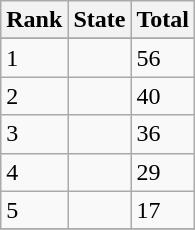<table class="wikitable ">
<tr>
<th>Rank</th>
<th>State</th>
<th>Total</th>
</tr>
<tr>
</tr>
<tr>
<td>1</td>
<td></td>
<td>56</td>
</tr>
<tr>
<td>2</td>
<td></td>
<td>40</td>
</tr>
<tr>
<td>3</td>
<td></td>
<td>36</td>
</tr>
<tr>
<td>4</td>
<td></td>
<td>29</td>
</tr>
<tr>
<td>5</td>
<td></td>
<td>17</td>
</tr>
<tr>
</tr>
</table>
